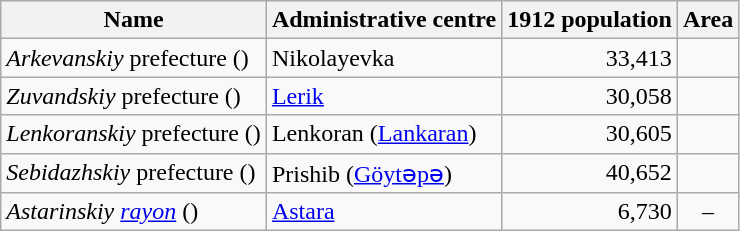<table class="wikitable sortable">
<tr>
<th>Name</th>
<th>Administrative centre</th>
<th>1912 population</th>
<th>Area</th>
</tr>
<tr>
<td><em>Arkevanskiy</em> prefecture ()</td>
<td>Nikolayevka</td>
<td align="right">33,413</td>
<td></td>
</tr>
<tr>
<td><em>Zuvandskiy</em> prefecture ()</td>
<td><a href='#'>Lerik</a></td>
<td align="right">30,058</td>
<td></td>
</tr>
<tr>
<td><em>Lenkoranskiy</em> prefecture ()</td>
<td>Lenkoran (<a href='#'>Lankaran</a>)</td>
<td align="right">30,605</td>
<td></td>
</tr>
<tr>
<td><em>Sebidazhskiy</em> prefecture ()</td>
<td>Prishib (<a href='#'>Göytəpə</a>)</td>
<td align="right">40,652</td>
<td></td>
</tr>
<tr>
<td><em>Astarinskiy <a href='#'>rayon</a></em> ()</td>
<td><a href='#'>Astara</a></td>
<td align="right">6,730</td>
<td align="center">–</td>
</tr>
</table>
